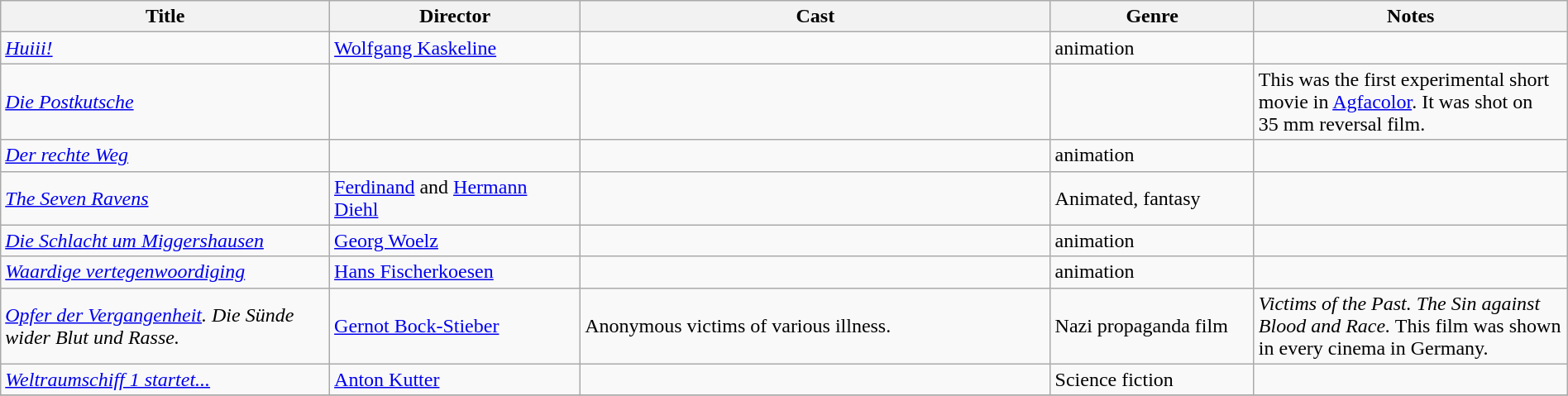<table class="wikitable" style="width:100%;">
<tr>
<th style="width:21%;">Title</th>
<th style="width:16%;">Director</th>
<th style="width:30%;">Cast</th>
<th style="width:13%;">Genre</th>
<th style="width:20%;">Notes</th>
</tr>
<tr>
<td><em><a href='#'>Huiii!</a></em></td>
<td><a href='#'>Wolfgang Kaskeline</a></td>
<td></td>
<td>animation</td>
<td></td>
</tr>
<tr>
<td><em><a href='#'>Die Postkutsche</a></em></td>
<td></td>
<td></td>
<td></td>
<td>This was the first experimental short movie in <a href='#'>Agfacolor</a>. It was shot on 35 mm reversal film.</td>
</tr>
<tr>
<td><em><a href='#'>Der rechte Weg</a></em></td>
<td></td>
<td></td>
<td>animation</td>
<td></td>
</tr>
<tr>
<td><em><a href='#'>The Seven Ravens</a></em></td>
<td><a href='#'>Ferdinand</a> and <a href='#'>Hermann Diehl</a></td>
<td></td>
<td>Animated, fantasy</td>
<td></td>
</tr>
<tr>
<td><em><a href='#'>Die Schlacht um Miggershausen</a></em></td>
<td><a href='#'>Georg Woelz</a></td>
<td></td>
<td>animation</td>
<td></td>
</tr>
<tr>
<td><em><a href='#'>Waardige vertegenwoordiging</a></em></td>
<td><a href='#'>Hans Fischerkoesen</a></td>
<td></td>
<td>animation</td>
<td></td>
</tr>
<tr>
<td><em><a href='#'>Opfer der Vergangenheit</a>.  Die Sünde wider Blut und Rasse.</em></td>
<td><a href='#'>Gernot Bock-Stieber</a></td>
<td>Anonymous victims of various illness.</td>
<td>Nazi propaganda film</td>
<td><em>Victims of the Past.  The Sin against Blood and Race.</em>  This film was shown in every cinema in Germany.</td>
</tr>
<tr>
<td><em><a href='#'>Weltraumschiff 1 startet...</a></em></td>
<td><a href='#'>Anton Kutter</a></td>
<td></td>
<td>Science fiction</td>
<td></td>
</tr>
<tr>
</tr>
</table>
